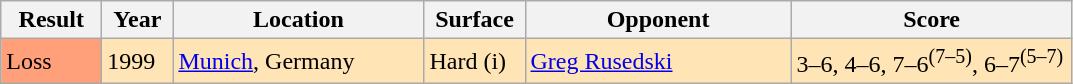<table class="wikitable">
<tr>
<th style="width:60px">Result</th>
<th style="width:40px">Year</th>
<th style="width:160px">Location</th>
<th style="width:60px">Surface</th>
<th style="width:170px">Opponent</th>
<th style="width:180px" class="unsortable">Score</th>
</tr>
<tr style="background:Moccasin;">
<td style="background:#ffa07a;">Loss</td>
<td>1999</td>
<td><a href='#'>Munich</a>, Germany</td>
<td>Hard (i)</td>
<td> <a href='#'>Greg Rusedski</a></td>
<td>3–6, 4–6, 7–6<sup>(7–5)</sup>, 6–7<sup>(5–7)</sup></td>
</tr>
</table>
